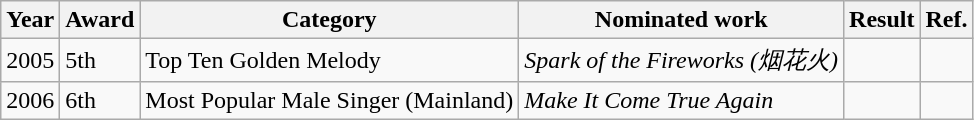<table class="wikitable">
<tr>
<th>Year</th>
<th>Award</th>
<th>Category</th>
<th>Nominated work</th>
<th>Result</th>
<th>Ref.</th>
</tr>
<tr>
<td>2005</td>
<td>5th</td>
<td>Top Ten Golden Melody</td>
<td><em>Spark of the Fireworks (烟花火)</em></td>
<td></td>
<td></td>
</tr>
<tr>
<td>2006</td>
<td>6th</td>
<td>Most Popular Male Singer (Mainland)</td>
<td><em>Make It Come True Again</em></td>
<td></td>
<td></td>
</tr>
</table>
